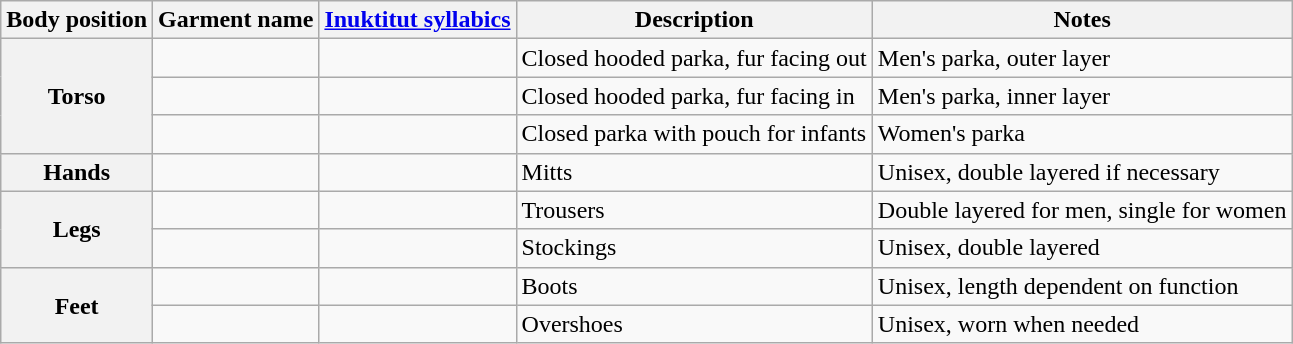<table class="wikitable">
<tr>
<th scope="col">Body position</th>
<th scope="col">Garment name</th>
<th scope="col"><a href='#'>Inuktitut syllabics</a></th>
<th scope="col">Description</th>
<th scope="col">Notes</th>
</tr>
<tr>
<th scope="row" rowspan="3">Torso</th>
<td></td>
<td></td>
<td>Closed hooded parka, fur facing out</td>
<td>Men's parka, outer layer</td>
</tr>
<tr>
<td></td>
<td></td>
<td>Closed hooded parka, fur facing in</td>
<td>Men's parka, inner layer</td>
</tr>
<tr>
<td></td>
<td></td>
<td>Closed parka with pouch for infants</td>
<td>Women's parka</td>
</tr>
<tr>
<th scope="row">Hands</th>
<td></td>
<td></td>
<td>Mitts</td>
<td>Unisex, double layered if necessary</td>
</tr>
<tr>
<th scope="row" rowspan="2">Legs</th>
<td></td>
<td></td>
<td>Trousers</td>
<td>Double layered for men, single for women</td>
</tr>
<tr>
<td></td>
<td></td>
<td>Stockings</td>
<td>Unisex, double layered</td>
</tr>
<tr>
<th scope="row" rowspan="2">Feet</th>
<td></td>
<td></td>
<td>Boots</td>
<td>Unisex, length dependent on function</td>
</tr>
<tr>
<td></td>
<td></td>
<td>Overshoes</td>
<td>Unisex, worn when needed</td>
</tr>
</table>
